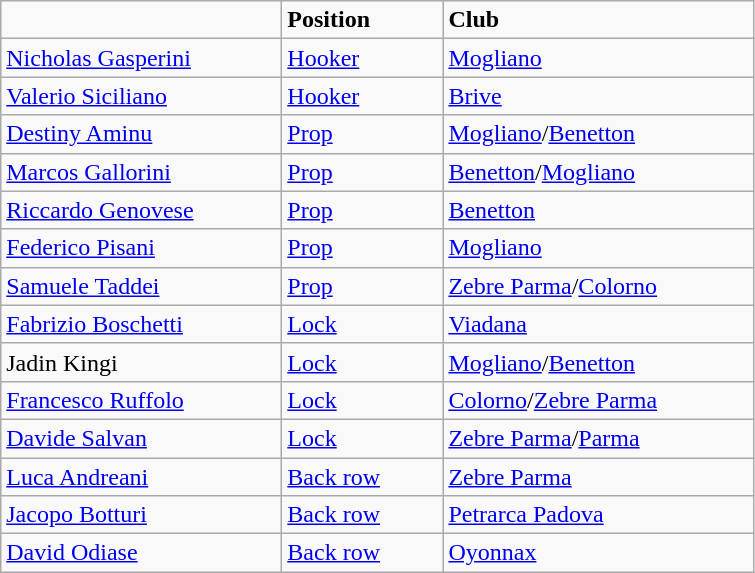<table class="wikitable" style="text-align:left">
<tr>
<td style="width:180px"></td>
<td style="width:100px"><strong>Position</strong></td>
<td style="width:200px"><strong>Club</strong></td>
</tr>
<tr>
<td><a href='#'>Nicholas Gasperini</a></td>
<td><a href='#'>Hooker</a></td>
<td> <a href='#'>Mogliano</a></td>
</tr>
<tr>
<td><a href='#'>Valerio Siciliano</a></td>
<td><a href='#'>Hooker</a></td>
<td> <a href='#'>Brive</a></td>
</tr>
<tr>
<td><a href='#'>Destiny Aminu</a></td>
<td><a href='#'>Prop</a></td>
<td> <a href='#'>Mogliano</a>/<a href='#'>Benetton</a></td>
</tr>
<tr>
<td><a href='#'>Marcos Gallorini</a></td>
<td><a href='#'>Prop</a></td>
<td> <a href='#'>Benetton</a>/<a href='#'>Mogliano</a></td>
</tr>
<tr>
<td><a href='#'>Riccardo Genovese</a></td>
<td><a href='#'>Prop</a></td>
<td> <a href='#'>Benetton</a></td>
</tr>
<tr>
<td><a href='#'>Federico Pisani</a></td>
<td><a href='#'>Prop</a></td>
<td> <a href='#'>Mogliano</a></td>
</tr>
<tr>
<td><a href='#'>Samuele Taddei</a></td>
<td><a href='#'>Prop</a></td>
<td> <a href='#'>Zebre Parma</a>/<a href='#'>Colorno</a></td>
</tr>
<tr>
<td><a href='#'>Fabrizio Boschetti</a></td>
<td><a href='#'>Lock</a></td>
<td> <a href='#'>Viadana</a></td>
</tr>
<tr>
<td>Jadin Kingi</td>
<td><a href='#'>Lock</a></td>
<td> <a href='#'>Mogliano</a>/<a href='#'>Benetton</a></td>
</tr>
<tr>
<td><a href='#'>Francesco Ruffolo</a></td>
<td><a href='#'>Lock</a></td>
<td> <a href='#'>Colorno</a>/<a href='#'>Zebre Parma</a></td>
</tr>
<tr>
<td><a href='#'>Davide Salvan</a></td>
<td><a href='#'>Lock</a></td>
<td> <a href='#'>Zebre Parma</a>/<a href='#'>Parma</a></td>
</tr>
<tr>
<td><a href='#'>Luca Andreani</a></td>
<td><a href='#'>Back row</a></td>
<td> <a href='#'>Zebre Parma</a></td>
</tr>
<tr>
<td><a href='#'>Jacopo Botturi</a></td>
<td><a href='#'>Back row</a></td>
<td> <a href='#'>Petrarca Padova</a></td>
</tr>
<tr>
<td><a href='#'>David Odiase</a></td>
<td><a href='#'>Back row</a></td>
<td> <a href='#'>Oyonnax</a></td>
</tr>
</table>
